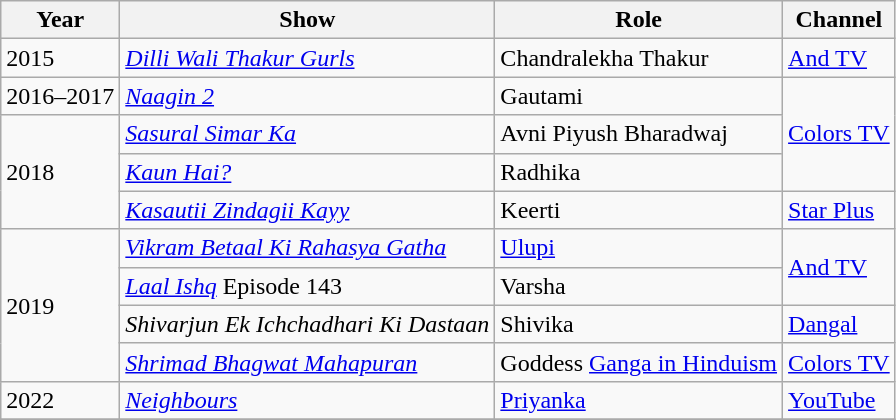<table class="wikitable">
<tr>
<th>Year</th>
<th>Show</th>
<th>Role</th>
<th>Channel</th>
</tr>
<tr>
<td>2015</td>
<td><em><a href='#'>Dilli Wali Thakur Gurls</a></em></td>
<td>Chandralekha Thakur</td>
<td><a href='#'>And TV</a></td>
</tr>
<tr>
<td>2016–2017</td>
<td><em><a href='#'>Naagin 2</a></em></td>
<td>Gautami</td>
<td rowspan="3"><a href='#'>Colors TV</a></td>
</tr>
<tr>
<td rowspan="3">2018</td>
<td><em><a href='#'>Sasural Simar Ka</a></em></td>
<td>Avni Piyush Bharadwaj</td>
</tr>
<tr>
<td><em><a href='#'>Kaun Hai?</a></em></td>
<td>Radhika</td>
</tr>
<tr>
<td><em><a href='#'>Kasautii Zindagii Kayy</a></em></td>
<td>Keerti</td>
<td><a href='#'>Star Plus</a></td>
</tr>
<tr>
<td rowspan="4">2019</td>
<td><em><a href='#'>Vikram Betaal Ki Rahasya Gatha</a></em></td>
<td><a href='#'>Ulupi</a></td>
<td rowspan="2"><a href='#'>And TV</a></td>
</tr>
<tr>
<td><em><a href='#'>Laal Ishq</a></em> Episode 143</td>
<td>Varsha</td>
</tr>
<tr>
<td><em>Shivarjun Ek Ichchadhari Ki Dastaan</em></td>
<td>Shivika</td>
<td><a href='#'>Dangal</a></td>
</tr>
<tr>
<td><em><a href='#'>Shrimad Bhagwat Mahapuran</a></em></td>
<td>Goddess <a href='#'>Ganga in Hinduism</a></td>
<td><a href='#'>Colors TV</a></td>
</tr>
<tr>
<td>2022</td>
<td><em><a href='#'>Neighbours</a></em></td>
<td><a href='#'>Priyanka</a></td>
<td><a href='#'>YouTube</a></td>
</tr>
<tr>
</tr>
</table>
